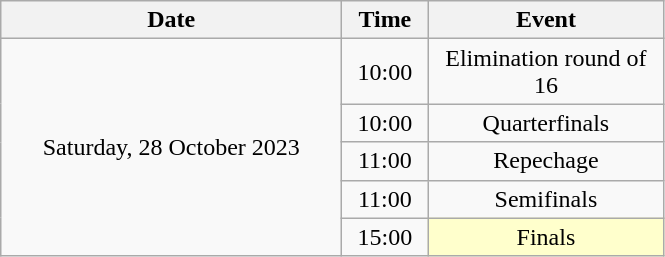<table class = "wikitable" style="text-align:center;">
<tr>
<th width=220>Date</th>
<th width=50>Time</th>
<th width=150>Event</th>
</tr>
<tr>
<td rowspan=5>Saturday, 28 October 2023</td>
<td>10:00</td>
<td>Elimination round of 16</td>
</tr>
<tr>
<td>10:00</td>
<td>Quarterfinals</td>
</tr>
<tr>
<td>11:00</td>
<td>Repechage</td>
</tr>
<tr>
<td>11:00</td>
<td>Semifinals</td>
</tr>
<tr>
<td>15:00</td>
<td bgcolor=ffffcc>Finals</td>
</tr>
</table>
